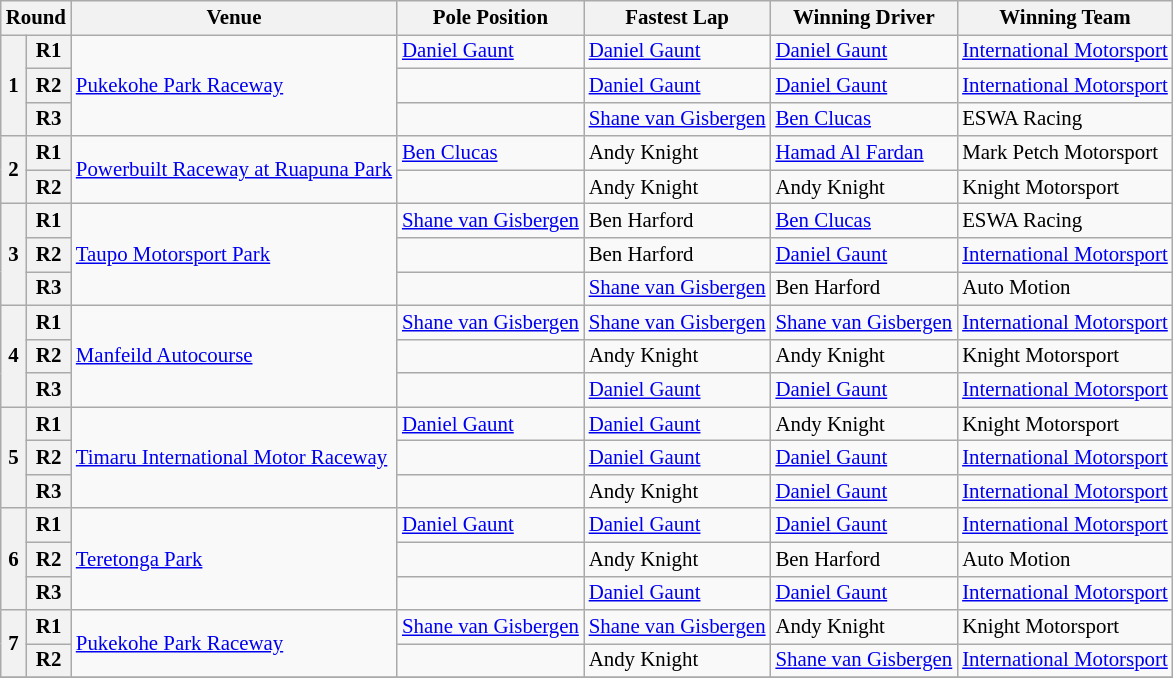<table class="wikitable" style="font-size: 87%;">
<tr>
<th colspan=2>Round</th>
<th>Venue</th>
<th>Pole Position</th>
<th>Fastest Lap</th>
<th>Winning Driver</th>
<th>Winning Team</th>
</tr>
<tr>
<th rowspan=3>1</th>
<th>R1</th>
<td rowspan=3><a href='#'>Pukekohe Park Raceway</a></td>
<td> <a href='#'>Daniel Gaunt</a></td>
<td> <a href='#'>Daniel Gaunt</a></td>
<td> <a href='#'>Daniel Gaunt</a></td>
<td><a href='#'>International Motorsport</a></td>
</tr>
<tr>
<th>R2</th>
<td></td>
<td> <a href='#'>Daniel Gaunt</a></td>
<td> <a href='#'>Daniel Gaunt</a></td>
<td><a href='#'>International Motorsport</a></td>
</tr>
<tr>
<th>R3</th>
<td></td>
<td> <a href='#'>Shane van Gisbergen</a></td>
<td> <a href='#'>Ben Clucas</a></td>
<td>ESWA Racing</td>
</tr>
<tr>
<th rowspan=2>2</th>
<th>R1</th>
<td rowspan=2><a href='#'>Powerbuilt Raceway at Ruapuna Park</a></td>
<td> <a href='#'>Ben Clucas</a></td>
<td> Andy Knight</td>
<td> <a href='#'>Hamad Al Fardan</a></td>
<td>Mark Petch Motorsport</td>
</tr>
<tr>
<th>R2</th>
<td></td>
<td> Andy Knight</td>
<td> Andy Knight</td>
<td>Knight Motorsport</td>
</tr>
<tr>
<th rowspan=3>3</th>
<th>R1</th>
<td rowspan=3><a href='#'>Taupo Motorsport Park</a></td>
<td> <a href='#'>Shane van Gisbergen</a></td>
<td> Ben Harford</td>
<td> <a href='#'>Ben Clucas</a></td>
<td>ESWA Racing</td>
</tr>
<tr>
<th>R2</th>
<td></td>
<td> Ben Harford</td>
<td> <a href='#'>Daniel Gaunt</a></td>
<td><a href='#'>International Motorsport</a></td>
</tr>
<tr>
<th>R3</th>
<td></td>
<td> <a href='#'>Shane van Gisbergen</a></td>
<td> Ben Harford</td>
<td>Auto Motion</td>
</tr>
<tr>
<th rowspan=3>4</th>
<th>R1</th>
<td rowspan=3><a href='#'>Manfeild Autocourse</a></td>
<td> <a href='#'>Shane van Gisbergen</a></td>
<td> <a href='#'>Shane van Gisbergen</a></td>
<td> <a href='#'>Shane van Gisbergen</a></td>
<td><a href='#'>International Motorsport</a></td>
</tr>
<tr>
<th>R2</th>
<td></td>
<td> Andy Knight</td>
<td> Andy Knight</td>
<td>Knight Motorsport</td>
</tr>
<tr>
<th>R3</th>
<td></td>
<td> <a href='#'>Daniel Gaunt</a></td>
<td> <a href='#'>Daniel Gaunt</a></td>
<td><a href='#'>International Motorsport</a></td>
</tr>
<tr>
<th rowspan=3>5</th>
<th>R1</th>
<td rowspan=3><a href='#'>Timaru International Motor Raceway</a></td>
<td> <a href='#'>Daniel Gaunt</a></td>
<td> <a href='#'>Daniel Gaunt</a></td>
<td> Andy Knight</td>
<td>Knight Motorsport</td>
</tr>
<tr>
<th>R2</th>
<td></td>
<td> <a href='#'>Daniel Gaunt</a></td>
<td> <a href='#'>Daniel Gaunt</a></td>
<td><a href='#'>International Motorsport</a></td>
</tr>
<tr>
<th>R3</th>
<td></td>
<td> Andy Knight</td>
<td> <a href='#'>Daniel Gaunt</a></td>
<td><a href='#'>International Motorsport</a></td>
</tr>
<tr>
<th rowspan=3>6</th>
<th>R1</th>
<td rowspan=3><a href='#'>Teretonga Park</a></td>
<td> <a href='#'>Daniel Gaunt</a></td>
<td> <a href='#'>Daniel Gaunt</a></td>
<td> <a href='#'>Daniel Gaunt</a></td>
<td><a href='#'>International Motorsport</a></td>
</tr>
<tr>
<th>R2</th>
<td></td>
<td> Andy Knight</td>
<td> Ben Harford</td>
<td>Auto Motion</td>
</tr>
<tr>
<th>R3</th>
<td></td>
<td> <a href='#'>Daniel Gaunt</a></td>
<td> <a href='#'>Daniel Gaunt</a></td>
<td><a href='#'>International Motorsport</a></td>
</tr>
<tr>
<th rowspan=2>7</th>
<th>R1</th>
<td rowspan=2><a href='#'>Pukekohe Park Raceway</a></td>
<td> <a href='#'>Shane van Gisbergen</a></td>
<td> <a href='#'>Shane van Gisbergen</a></td>
<td> Andy Knight</td>
<td>Knight Motorsport</td>
</tr>
<tr>
<th>R2</th>
<td></td>
<td> Andy Knight</td>
<td> <a href='#'>Shane van Gisbergen</a></td>
<td><a href='#'>International Motorsport</a></td>
</tr>
<tr>
</tr>
</table>
